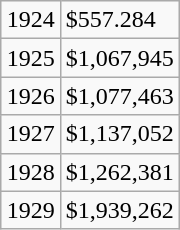<table class="wikitable defaultright" style="float:right">
<tr>
<td>1924</td>
<td>$557.284</td>
</tr>
<tr>
<td>1925</td>
<td>$1,067,945</td>
</tr>
<tr>
<td>1926</td>
<td>$1,077,463</td>
</tr>
<tr>
<td>1927</td>
<td>$1,137,052</td>
</tr>
<tr>
<td>1928</td>
<td>$1,262,381</td>
</tr>
<tr>
<td>1929</td>
<td>$1,939,262</td>
</tr>
</table>
